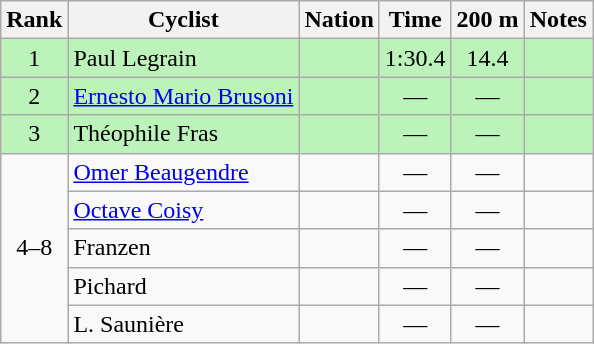<table class="wikitable sortable" style="text-align:center">
<tr>
<th>Rank</th>
<th>Cyclist</th>
<th>Nation</th>
<th>Time</th>
<th>200 m</th>
<th>Notes</th>
</tr>
<tr bgcolor=bbf3bb>
<td>1</td>
<td align=left>Paul Legrain</td>
<td align=left></td>
<td>1:30.4</td>
<td>14.4</td>
<td></td>
</tr>
<tr bgcolor=bbf3bb>
<td>2</td>
<td align=left><a href='#'>Ernesto Mario Brusoni</a></td>
<td align=left></td>
<td data-sort-value=9:99.9>—</td>
<td data-sort-value=99.9>—</td>
<td></td>
</tr>
<tr bgcolor=bbf3bb>
<td>3</td>
<td align=left>Théophile Fras</td>
<td align=left></td>
<td data-sort-value=9:99.9>—</td>
<td data-sort-value=99.9>—</td>
<td></td>
</tr>
<tr>
<td rowspan=5>4–8</td>
<td align=left><a href='#'>Omer Beaugendre</a></td>
<td align=left></td>
<td data-sort-value=9:99.9>—</td>
<td data-sort-value=99.9>—</td>
<td></td>
</tr>
<tr>
<td align=left><a href='#'>Octave Coisy</a></td>
<td align=left></td>
<td data-sort-value=9:99.9>—</td>
<td data-sort-value=99.9>—</td>
<td></td>
</tr>
<tr>
<td align=left>Franzen</td>
<td align=left></td>
<td data-sort-value=9:99.9>—</td>
<td data-sort-value=99.9>—</td>
<td></td>
</tr>
<tr>
<td align=left>Pichard</td>
<td align=left></td>
<td data-sort-value=9:99.9>—</td>
<td data-sort-value=99.9>—</td>
<td></td>
</tr>
<tr>
<td align=left>L. Saunière</td>
<td align=left></td>
<td data-sort-value=9:99.9>—</td>
<td data-sort-value=99.9>—</td>
<td></td>
</tr>
</table>
